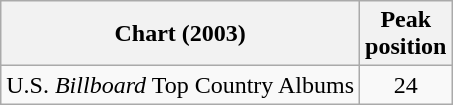<table class="wikitable">
<tr>
<th>Chart (2003)</th>
<th>Peak<br>position</th>
</tr>
<tr>
<td>U.S. <em>Billboard</em> Top Country Albums</td>
<td style="text-align:center;">24</td>
</tr>
</table>
